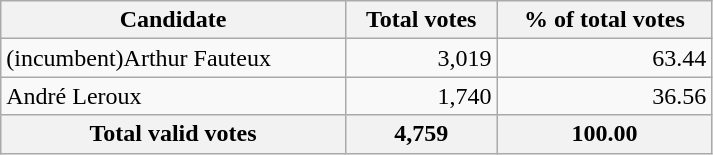<table class="wikitable" width="475">
<tr>
<th align="left">Candidate</th>
<th align="right">Total votes</th>
<th align="right">% of total votes</th>
</tr>
<tr>
<td align="left">(incumbent)Arthur Fauteux</td>
<td align="right">3,019</td>
<td align="right">63.44</td>
</tr>
<tr>
<td align="left">André Leroux</td>
<td align="right">1,740</td>
<td align="right">36.56</td>
</tr>
<tr bgcolor="#EEEEEE">
<th align="left">Total valid votes</th>
<th align="right"><strong>4,759</strong></th>
<th align="right"><strong>100.00</strong></th>
</tr>
</table>
